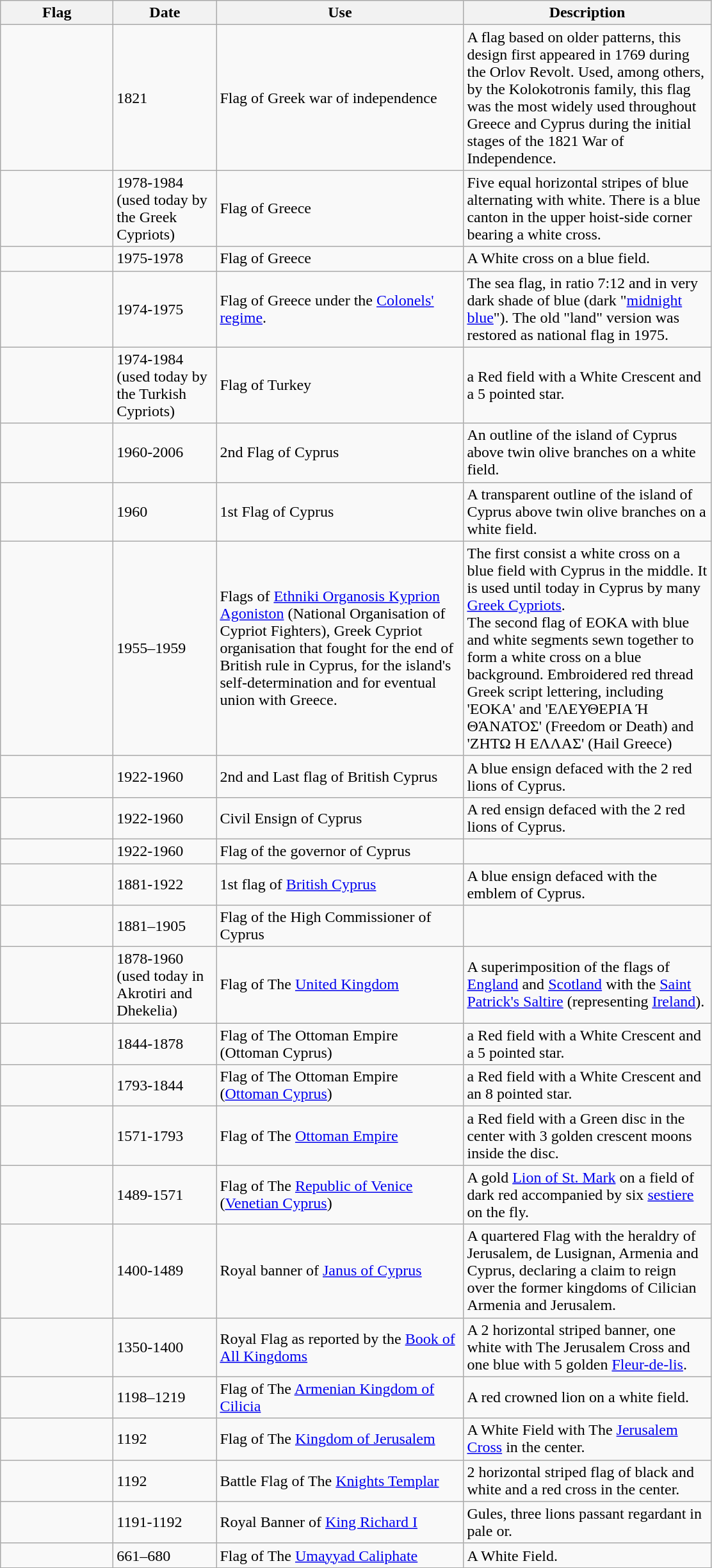<table class="wikitable">
<tr>
<th style="width:110px;">Flag</th>
<th style="width:100px;">Date</th>
<th style="width:250px;">Use</th>
<th style="width:250px;">Description</th>
</tr>
<tr>
<td></td>
<td>1821</td>
<td>Flag of Greek war of independence</td>
<td>A flag based on older patterns, this design first appeared in 1769 during the Orlov Revolt. Used, among others, by the Kolokotronis family, this flag was the most widely used throughout Greece and Cyprus during the initial stages of the 1821 War of Independence.</td>
</tr>
<tr>
<td></td>
<td>1978-1984 (used today by the Greek Cypriots)</td>
<td>Flag of Greece</td>
<td>Five equal horizontal stripes of blue alternating with white. There is a blue canton in the upper hoist-side corner bearing a white cross.</td>
</tr>
<tr>
<td></td>
<td>1975-1978</td>
<td>Flag of Greece</td>
<td>A White cross on a blue field.</td>
</tr>
<tr>
<td></td>
<td>1974-1975</td>
<td>Flag of Greece under the <a href='#'>Colonels' regime</a>.</td>
<td>The sea flag, in ratio 7:12 and in very dark shade of blue (dark "<a href='#'>midnight blue</a>"). The old "land" version was restored as national flag in 1975.</td>
</tr>
<tr>
<td></td>
<td>1974-1984 (used today by the Turkish Cypriots)</td>
<td>Flag of Turkey</td>
<td>a Red field with a White Crescent and a 5 pointed star.</td>
</tr>
<tr>
<td></td>
<td>1960-2006</td>
<td>2nd Flag of Cyprus</td>
<td>An outline of the island of Cyprus above twin olive branches on a white field.</td>
</tr>
<tr>
<td></td>
<td>1960</td>
<td>1st Flag of Cyprus</td>
<td>A transparent outline of the island of Cyprus above twin olive branches on a white field.</td>
</tr>
<tr>
<td></td>
<td>1955–1959</td>
<td>Flags of <a href='#'>Ethniki Organosis Kyprion Agoniston</a> (National Organisation of Cypriot Fighters), Greek Cypriot organisation that fought for the end of British rule in Cyprus, for the island's self-determination and for eventual union with Greece.</td>
<td>The first consist a white cross on a blue field with Cyprus in the middle. It is used until today in Cyprus by many <a href='#'>Greek Cypriots</a>.<br>The second flag of EOKA with blue and white segments sewn together to form a white cross on a blue background. Embroidered red thread Greek script lettering, including 'EOKA' and 'ΕΛΕΥΘΕΡΙΑ Ή ΘΆΝΑΤΟΣ' (Freedom or Death) and 'ΖΗΤΩ Η ΕΛΛΑΣ' (Ηail Greece)</td>
</tr>
<tr>
<td></td>
<td>1922-1960</td>
<td>2nd and Last flag of British Cyprus</td>
<td>A blue ensign defaced with the 2 red lions of Cyprus.</td>
</tr>
<tr>
<td></td>
<td>1922-1960</td>
<td>Civil Ensign of Cyprus</td>
<td>A red ensign defaced with the 2 red lions of Cyprus.</td>
</tr>
<tr>
<td></td>
<td>1922-1960</td>
<td>Flag of the governor of Cyprus</td>
<td></td>
</tr>
<tr>
<td></td>
<td>1881-1922</td>
<td>1st flag of <a href='#'>British Cyprus</a></td>
<td>A blue ensign defaced with the emblem of Cyprus.</td>
</tr>
<tr>
<td></td>
<td>1881–1905</td>
<td>Flag of the High Commissioner of Cyprus</td>
<td></td>
</tr>
<tr>
<td></td>
<td>1878-1960 (used today in Akrotiri and Dhekelia)</td>
<td>Flag of The <a href='#'>United Kingdom</a></td>
<td>A superimposition of the flags of <a href='#'>England</a> and <a href='#'>Scotland</a> with the <a href='#'>Saint Patrick's Saltire</a> (representing <a href='#'>Ireland</a>).</td>
</tr>
<tr>
<td></td>
<td>1844-1878</td>
<td>Flag of The Ottoman Empire (Ottoman Cyprus)</td>
<td>a Red field with a White Crescent and a 5 pointed star.</td>
</tr>
<tr>
<td></td>
<td>1793-1844</td>
<td>Flag of The Ottoman Empire (<a href='#'>Ottoman Cyprus</a>)</td>
<td>a Red field with a White Crescent and an 8 pointed star.</td>
</tr>
<tr>
<td></td>
<td>1571-1793</td>
<td>Flag of The <a href='#'>Ottoman Empire</a></td>
<td>a Red field with a Green disc in the center with 3 golden crescent moons inside the disc.</td>
</tr>
<tr>
<td></td>
<td>1489-1571</td>
<td>Flag of The <a href='#'>Republic of Venice</a> (<a href='#'>Venetian Cyprus</a>)</td>
<td>A gold <a href='#'>Lion of St. Mark</a> on a field of dark red accompanied by six <a href='#'>sestiere</a> on the fly.</td>
</tr>
<tr>
<td></td>
<td>1400-1489</td>
<td>Royal banner of <a href='#'>Janus of Cyprus</a></td>
<td>A quartered Flag with the heraldry of Jerusalem, de Lusignan, Armenia and Cyprus, declaring a claim to reign over the former kingdoms of Cilician Armenia and Jerusalem.</td>
</tr>
<tr>
<td></td>
<td>1350-1400</td>
<td>Royal Flag as reported by the <a href='#'>Book of All Kingdoms</a></td>
<td>A 2 horizontal striped banner, one white with The Jerusalem Cross and one blue with 5 golden <a href='#'>Fleur-de-lis</a>.</td>
</tr>
<tr>
<td></td>
<td>1198–1219</td>
<td>Flag of The <a href='#'>Armenian Kingdom of Cilicia</a></td>
<td>A red crowned lion on a white field.</td>
</tr>
<tr>
<td></td>
<td>1192</td>
<td>Flag of The <a href='#'>Kingdom of Jerusalem</a></td>
<td>A White Field with The <a href='#'>Jerusalem Cross</a> in the center.</td>
</tr>
<tr>
<td></td>
<td>1192</td>
<td>Battle Flag of The <a href='#'>Knights Templar</a></td>
<td>2 horizontal striped flag of black and white and a red cross in the center.</td>
</tr>
<tr>
<td></td>
<td>1191-1192</td>
<td>Royal Banner of <a href='#'>King Richard I</a></td>
<td>Gules, three lions passant regardant in pale or.</td>
</tr>
<tr>
<td></td>
<td>661–680</td>
<td>Flag of The <a href='#'>Umayyad Caliphate</a></td>
<td>A White Field.</td>
</tr>
</table>
